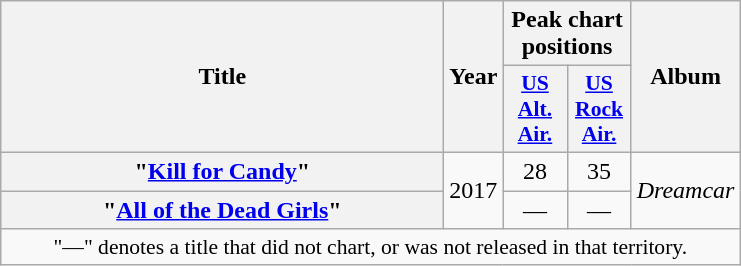<table class="wikitable plainrowheaders" style="text-align:center;">
<tr>
<th scope="col" rowspan="2" style="width:18em;">Title</th>
<th scope="col" rowspan="2" style="width:1em;">Year</th>
<th scope="col" colspan="2">Peak chart positions</th>
<th scope="col" rowspan="2">Album</th>
</tr>
<tr>
<th scope="col" style="width:2.5em;font-size:90%;"><a href='#'>US<br>Alt.<br>Air.</a><br></th>
<th scope="col" style="width:2.5em;font-size:90%;"><a href='#'>US<br>Rock<br>Air.</a><br></th>
</tr>
<tr>
<th scope="row">"<a href='#'>Kill for Candy</a>"</th>
<td rowspan="2">2017</td>
<td>28</td>
<td>35</td>
<td rowspan="2"><em>Dreamcar</em></td>
</tr>
<tr>
<th scope="row">"<a href='#'>All of the Dead Girls</a>"</th>
<td>—</td>
<td>—</td>
</tr>
<tr>
<td colspan="5" style="font-size:90%">"—" denotes a title that did not chart, or was not released in that territory.</td>
</tr>
</table>
